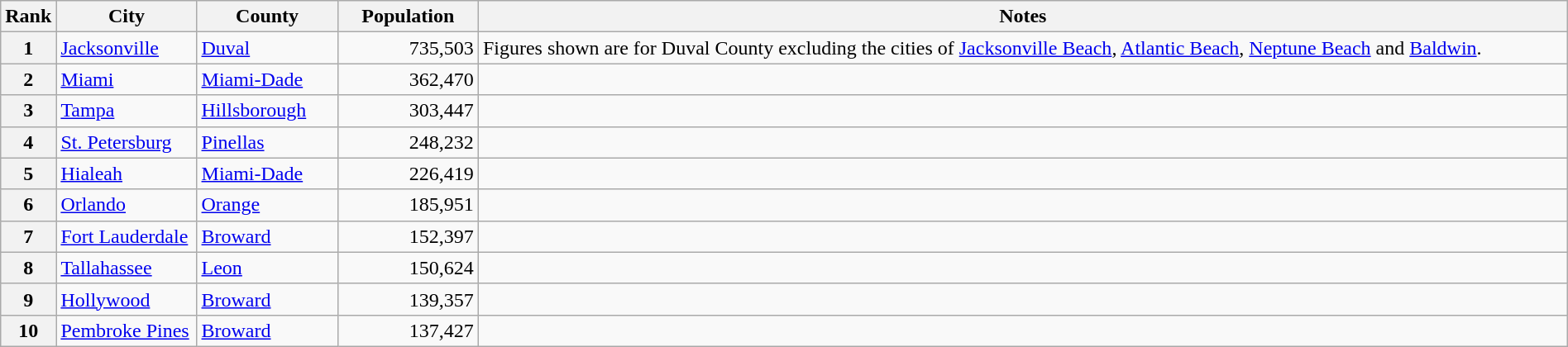<table class="wikitable plainrowheaders" style="width:100%">
<tr>
<th scope="col" style="width:3%;">Rank</th>
<th scope="col" style="width:9%;">City</th>
<th scope="col" style="width:9%;">County</th>
<th scope="col" style="width:9%;">Population</th>
<th scope="col" style="width:70%;">Notes</th>
</tr>
<tr>
<th scope="row">1</th>
<td><a href='#'>Jacksonville</a></td>
<td><a href='#'>Duval</a></td>
<td align="right">735,503</td>
<td>Figures shown are for Duval County excluding the cities of <a href='#'>Jacksonville Beach</a>, <a href='#'>Atlantic Beach</a>, <a href='#'>Neptune Beach</a> and <a href='#'>Baldwin</a>.</td>
</tr>
<tr>
<th scope="row">2</th>
<td><a href='#'>Miami</a></td>
<td><a href='#'>Miami-Dade</a></td>
<td align="right">362,470</td>
<td></td>
</tr>
<tr>
<th scope="row">3</th>
<td><a href='#'>Tampa</a></td>
<td><a href='#'>Hillsborough</a></td>
<td align="right">303,447</td>
<td></td>
</tr>
<tr>
<th scope="row">4</th>
<td><a href='#'>St. Petersburg</a></td>
<td><a href='#'>Pinellas</a></td>
<td align="right">248,232</td>
<td></td>
</tr>
<tr>
<th scope="row">5</th>
<td><a href='#'>Hialeah</a></td>
<td><a href='#'>Miami-Dade</a></td>
<td align="right">226,419</td>
<td></td>
</tr>
<tr>
<th scope="row">6</th>
<td><a href='#'>Orlando</a></td>
<td><a href='#'>Orange</a></td>
<td align="right">185,951</td>
<td></td>
</tr>
<tr>
<th scope="row">7</th>
<td><a href='#'>Fort Lauderdale</a></td>
<td><a href='#'>Broward</a></td>
<td align="right">152,397</td>
<td></td>
</tr>
<tr>
<th scope="row">8</th>
<td><a href='#'>Tallahassee</a></td>
<td><a href='#'>Leon</a></td>
<td align="right">150,624</td>
<td></td>
</tr>
<tr>
<th scope="row">9</th>
<td><a href='#'>Hollywood</a></td>
<td><a href='#'>Broward</a></td>
<td align="right">139,357</td>
<td></td>
</tr>
<tr>
<th scope="row">10</th>
<td><a href='#'>Pembroke Pines</a></td>
<td><a href='#'>Broward</a></td>
<td align="right">137,427</td>
<td></td>
</tr>
</table>
